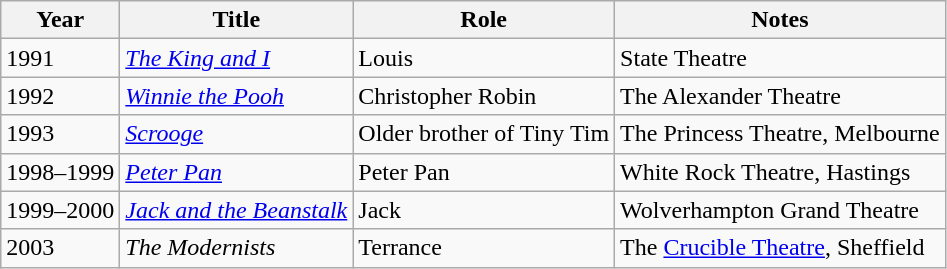<table class="wikitable plainrowheaders">
<tr>
<th scope="col">Year</th>
<th scope="col">Title</th>
<th scope="col">Role</th>
<th scope="col" class="unsortable">Notes</th>
</tr>
<tr>
<td>1991</td>
<td><em><a href='#'>The King and I</a></em></td>
<td>Louis</td>
<td>State Theatre</td>
</tr>
<tr>
<td>1992</td>
<td><em><a href='#'>Winnie the Pooh</a></em></td>
<td>Christopher Robin</td>
<td>The Alexander Theatre</td>
</tr>
<tr>
<td>1993</td>
<td><em><a href='#'>Scrooge</a></em></td>
<td>Older brother of Tiny Tim</td>
<td>The Princess Theatre, Melbourne</td>
</tr>
<tr>
<td>1998–1999</td>
<td><em><a href='#'>Peter Pan</a></em></td>
<td>Peter Pan</td>
<td>White Rock Theatre, Hastings</td>
</tr>
<tr>
<td>1999–2000</td>
<td><em><a href='#'>Jack and the Beanstalk</a></em></td>
<td>Jack</td>
<td>Wolverhampton Grand Theatre</td>
</tr>
<tr>
<td>2003</td>
<td><em>The Modernists</em></td>
<td>Terrance</td>
<td>The <a href='#'>Crucible Theatre</a>, Sheffield</td>
</tr>
</table>
